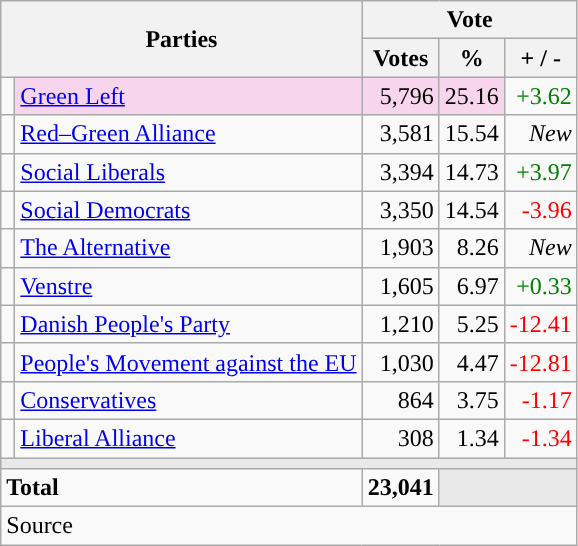<table class="wikitable" style="text-align:right;">
<tr>
<th style="text-align:centre;" rowspan="2" colspan="2" width="225">Parties</th>
<th colspan="3">Vote</th>
</tr>
<tr>
<th width="15">Votes</th>
<th width="15">%</th>
<th width="15">+ / -</th>
</tr>
<tr>
<td width="2" style="color:inherit;background:"></td>
<td bgcolor=#f7d5ed   align="left"><a href='#'>Green Left</a></td>
<td bgcolor=#f7d5ed>5,796</td>
<td bgcolor=#f7d5ed>25.16</td>
<td style=color:green;>+3.62</td>
</tr>
<tr>
<td width="2" style="color:inherit;background:"></td>
<td align="left"><a href='#'>Red–Green Alliance</a></td>
<td>3,581</td>
<td>15.54</td>
<td><em>New</em></td>
</tr>
<tr>
<td width="2" style="color:inherit;background:"></td>
<td align="left"><a href='#'>Social Liberals</a></td>
<td>3,394</td>
<td>14.73</td>
<td style=color:green;>+3.97</td>
</tr>
<tr>
<td width="2" style="color:inherit;background:"></td>
<td align="left"><a href='#'>Social Democrats</a></td>
<td>3,350</td>
<td>14.54</td>
<td style=color:red;>-3.96</td>
</tr>
<tr>
<td width="2" style="color:inherit;background:"></td>
<td align="left"><a href='#'>The Alternative</a></td>
<td>1,903</td>
<td>8.26</td>
<td><em>New</em></td>
</tr>
<tr>
<td width="2" style="color:inherit;background:"></td>
<td align="left"><a href='#'>Venstre</a></td>
<td>1,605</td>
<td>6.97</td>
<td style=color:green;>+0.33</td>
</tr>
<tr>
<td width="2" style="color:inherit;background:"></td>
<td align="left"><a href='#'>Danish People's Party</a></td>
<td>1,210</td>
<td>5.25</td>
<td style=color:red;>-12.41</td>
</tr>
<tr>
<td width="2" style="color:inherit;background:"></td>
<td align="left"><a href='#'>People's Movement against the EU</a></td>
<td>1,030</td>
<td>4.47</td>
<td style=color:red;>-12.81</td>
</tr>
<tr>
<td width="2" style="color:inherit;background:"></td>
<td align="left"><a href='#'>Conservatives</a></td>
<td>864</td>
<td>3.75</td>
<td style=color:red;>-1.17</td>
</tr>
<tr>
<td width="2" style="color:inherit;background:"></td>
<td align="left"><a href='#'>Liberal Alliance</a></td>
<td>308</td>
<td>1.34</td>
<td style=color:red;>-1.34</td>
</tr>
<tr>
<td colspan="7" bgcolor="#E9E9E9"></td>
</tr>
<tr>
<td align="left" colspan="2"><strong>Total</strong></td>
<td><strong>23,041</strong></td>
<td bgcolor="#E9E9E9" colspan="2"></td>
</tr>
<tr>
<td align="left" colspan="6">Source</td>
</tr>
</table>
